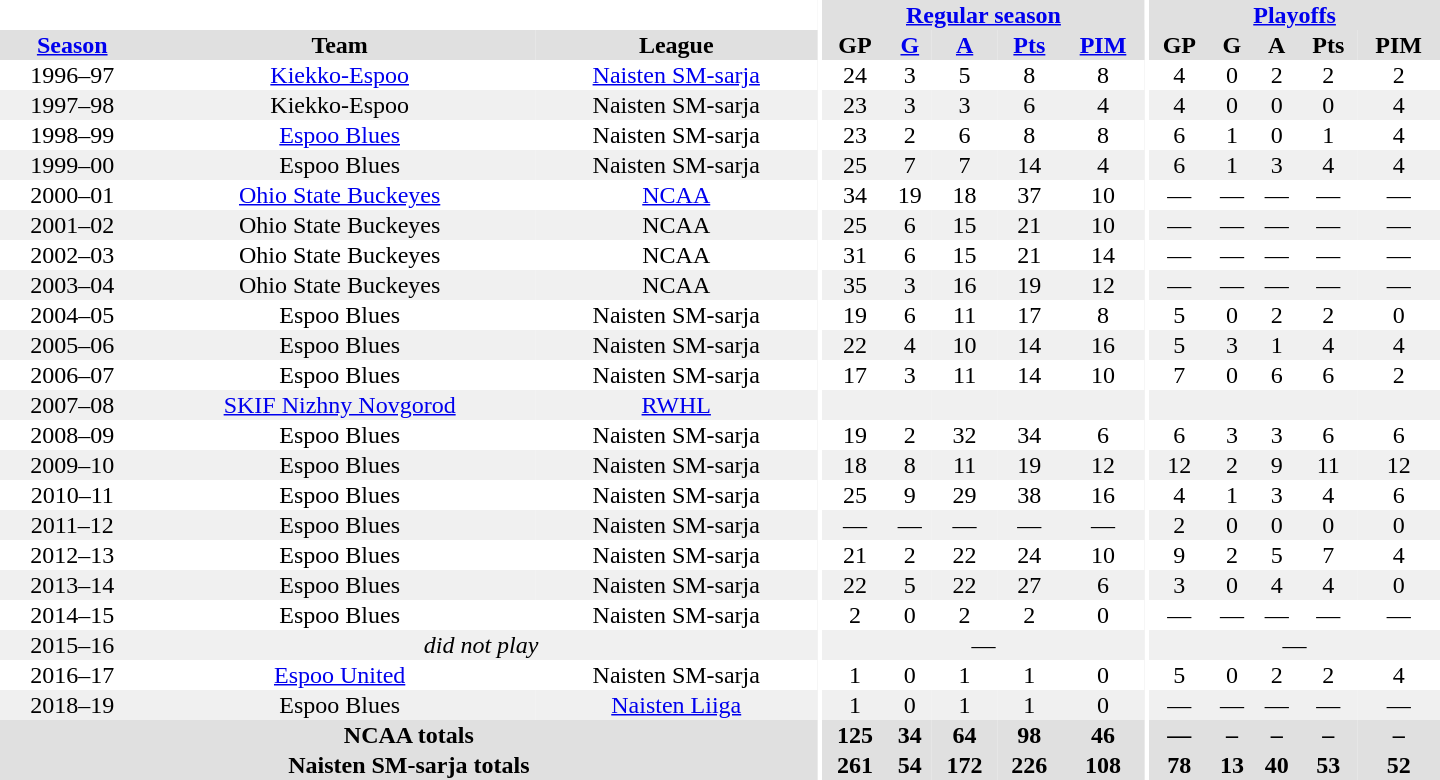<table border="0" cellpadding="1" cellspacing="0" style="text-align:center; width:60em">
<tr bgcolor="#e0e0e0">
<th colspan="3" bgcolor="#ffffff"></th>
<th rowspan="69" bgcolor="#ffffff"></th>
<th colspan="5"><a href='#'>Regular season</a></th>
<th rowspan="69" bgcolor="#ffffff"></th>
<th colspan="5"><a href='#'>Playoffs</a></th>
</tr>
<tr bgcolor="#e0e0e0">
<th><a href='#'>Season</a></th>
<th>Team</th>
<th>League</th>
<th>GP</th>
<th><a href='#'>G</a></th>
<th><a href='#'>A</a></th>
<th><a href='#'>Pts</a></th>
<th><a href='#'>PIM</a></th>
<th>GP</th>
<th>G</th>
<th>A</th>
<th>Pts</th>
<th>PIM</th>
</tr>
<tr>
<td>1996–97</td>
<td><a href='#'>Kiekko-Espoo</a></td>
<td><a href='#'>Naisten SM-sarja</a></td>
<td>24</td>
<td>3</td>
<td>5</td>
<td>8</td>
<td>8</td>
<td>4</td>
<td>0</td>
<td>2</td>
<td>2</td>
<td>2</td>
</tr>
<tr bgcolor="#f0f0f0">
<td>1997–98</td>
<td>Kiekko-Espoo</td>
<td>Naisten SM-sarja</td>
<td>23</td>
<td>3</td>
<td>3</td>
<td>6</td>
<td>4</td>
<td>4</td>
<td>0</td>
<td>0</td>
<td>0</td>
<td>4</td>
</tr>
<tr>
<td>1998–99</td>
<td><a href='#'>Espoo Blues</a></td>
<td>Naisten SM-sarja</td>
<td>23</td>
<td>2</td>
<td>6</td>
<td>8</td>
<td>8</td>
<td>6</td>
<td>1</td>
<td>0</td>
<td>1</td>
<td>4</td>
</tr>
<tr bgcolor="#f0f0f0">
<td>1999–00</td>
<td>Espoo Blues</td>
<td>Naisten SM-sarja</td>
<td>25</td>
<td>7</td>
<td>7</td>
<td>14</td>
<td>4</td>
<td>6</td>
<td>1</td>
<td>3</td>
<td>4</td>
<td>4</td>
</tr>
<tr>
<td>2000–01</td>
<td><a href='#'>Ohio State Buckeyes</a></td>
<td><a href='#'>NCAA</a></td>
<td>34</td>
<td>19</td>
<td>18</td>
<td>37</td>
<td>10</td>
<td>—</td>
<td>—</td>
<td>—</td>
<td>—</td>
<td>—</td>
</tr>
<tr bgcolor="#f0f0f0">
<td>2001–02</td>
<td>Ohio State Buckeyes</td>
<td>NCAA</td>
<td>25</td>
<td>6</td>
<td>15</td>
<td>21</td>
<td>10</td>
<td>—</td>
<td>—</td>
<td>—</td>
<td>—</td>
<td>—</td>
</tr>
<tr>
<td>2002–03</td>
<td>Ohio State Buckeyes</td>
<td>NCAA</td>
<td>31</td>
<td>6</td>
<td>15</td>
<td>21</td>
<td>14</td>
<td>—</td>
<td>—</td>
<td>—</td>
<td>—</td>
<td>—</td>
</tr>
<tr bgcolor="#f0f0f0">
<td>2003–04</td>
<td>Ohio State Buckeyes</td>
<td>NCAA</td>
<td>35</td>
<td>3</td>
<td>16</td>
<td>19</td>
<td>12</td>
<td>—</td>
<td>—</td>
<td>—</td>
<td>—</td>
<td>—</td>
</tr>
<tr>
<td>2004–05</td>
<td>Espoo Blues</td>
<td>Naisten SM-sarja</td>
<td>19</td>
<td>6</td>
<td>11</td>
<td>17</td>
<td>8</td>
<td>5</td>
<td>0</td>
<td>2</td>
<td>2</td>
<td>0</td>
</tr>
<tr bgcolor="#f0f0f0">
<td>2005–06</td>
<td>Espoo Blues</td>
<td>Naisten SM-sarja</td>
<td>22</td>
<td>4</td>
<td>10</td>
<td>14</td>
<td>16</td>
<td>5</td>
<td>3</td>
<td>1</td>
<td>4</td>
<td>4</td>
</tr>
<tr>
<td>2006–07</td>
<td>Espoo Blues</td>
<td>Naisten SM-sarja</td>
<td>17</td>
<td>3</td>
<td>11</td>
<td>14</td>
<td>10</td>
<td>7</td>
<td>0</td>
<td>6</td>
<td>6</td>
<td>2</td>
</tr>
<tr bgcolor="#f0f0f0">
<td>2007–08</td>
<td><a href='#'>SKIF Nizhny Novgorod</a></td>
<td><a href='#'>RWHL</a></td>
<td></td>
<td></td>
<td></td>
<td></td>
<td></td>
<td></td>
<td></td>
<td></td>
<td></td>
<td></td>
</tr>
<tr>
<td>2008–09</td>
<td>Espoo Blues</td>
<td>Naisten SM-sarja</td>
<td>19</td>
<td>2</td>
<td>32</td>
<td>34</td>
<td>6</td>
<td>6</td>
<td>3</td>
<td>3</td>
<td>6</td>
<td>6</td>
</tr>
<tr bgcolor="#f0f0f0">
<td>2009–10</td>
<td>Espoo Blues</td>
<td>Naisten SM-sarja</td>
<td>18</td>
<td>8</td>
<td>11</td>
<td>19</td>
<td>12</td>
<td>12</td>
<td>2</td>
<td>9</td>
<td>11</td>
<td>12</td>
</tr>
<tr>
<td>2010–11</td>
<td>Espoo Blues</td>
<td>Naisten SM-sarja</td>
<td>25</td>
<td>9</td>
<td>29</td>
<td>38</td>
<td>16</td>
<td>4</td>
<td>1</td>
<td>3</td>
<td>4</td>
<td>6</td>
</tr>
<tr bgcolor="#f0f0f0">
<td>2011–12</td>
<td>Espoo Blues</td>
<td>Naisten SM-sarja</td>
<td>—</td>
<td>—</td>
<td>—</td>
<td>—</td>
<td>—</td>
<td>2</td>
<td>0</td>
<td>0</td>
<td>0</td>
<td>0</td>
</tr>
<tr>
<td>2012–13</td>
<td>Espoo Blues</td>
<td>Naisten SM-sarja</td>
<td>21</td>
<td>2</td>
<td>22</td>
<td>24</td>
<td>10</td>
<td>9</td>
<td>2</td>
<td>5</td>
<td>7</td>
<td>4</td>
</tr>
<tr bgcolor="#f0f0f0">
<td>2013–14</td>
<td>Espoo Blues</td>
<td>Naisten SM-sarja</td>
<td>22</td>
<td>5</td>
<td>22</td>
<td>27</td>
<td>6</td>
<td>3</td>
<td>0</td>
<td>4</td>
<td>4</td>
<td>0</td>
</tr>
<tr>
<td>2014–15</td>
<td>Espoo Blues</td>
<td>Naisten SM-sarja</td>
<td>2</td>
<td>0</td>
<td>2</td>
<td>2</td>
<td>0</td>
<td>—</td>
<td>—</td>
<td>—</td>
<td>—</td>
<td>—</td>
</tr>
<tr bgcolor="#f0f0f0">
<td>2015–16</td>
<td colspan="2"><em>did not play</em></td>
<td colspan="5">—</td>
<td colspan="5">—</td>
</tr>
<tr>
<td>2016–17</td>
<td><a href='#'>Espoo United</a></td>
<td>Naisten SM-sarja</td>
<td>1</td>
<td>0</td>
<td>1</td>
<td>1</td>
<td>0</td>
<td>5</td>
<td>0</td>
<td>2</td>
<td>2</td>
<td>4</td>
</tr>
<tr bgcolor="#f0f0f0">
<td>2018–19</td>
<td>Espoo Blues</td>
<td><a href='#'>Naisten Liiga</a></td>
<td>1</td>
<td>0</td>
<td>1</td>
<td>1</td>
<td>0</td>
<td>—</td>
<td>—</td>
<td>—</td>
<td>—</td>
<td>—</td>
</tr>
<tr bgcolor="#e0e0e0">
<th colspan="3">NCAA totals</th>
<th>125</th>
<th>34</th>
<th>64</th>
<th>98</th>
<th>46</th>
<th>—</th>
<th>–</th>
<th>–</th>
<th>–</th>
<th>–</th>
</tr>
<tr bgcolor="#e0e0e0">
<th colspan="3">Naisten SM-sarja totals</th>
<th>261</th>
<th>54</th>
<th>172</th>
<th>226</th>
<th>108</th>
<th>78</th>
<th>13</th>
<th>40</th>
<th>53</th>
<th>52</th>
</tr>
</table>
